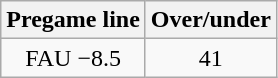<table class="wikitable">
<tr align="center">
<th style=>Pregame line</th>
<th style=>Over/under</th>
</tr>
<tr align="center">
<td>FAU −8.5</td>
<td>41</td>
</tr>
</table>
